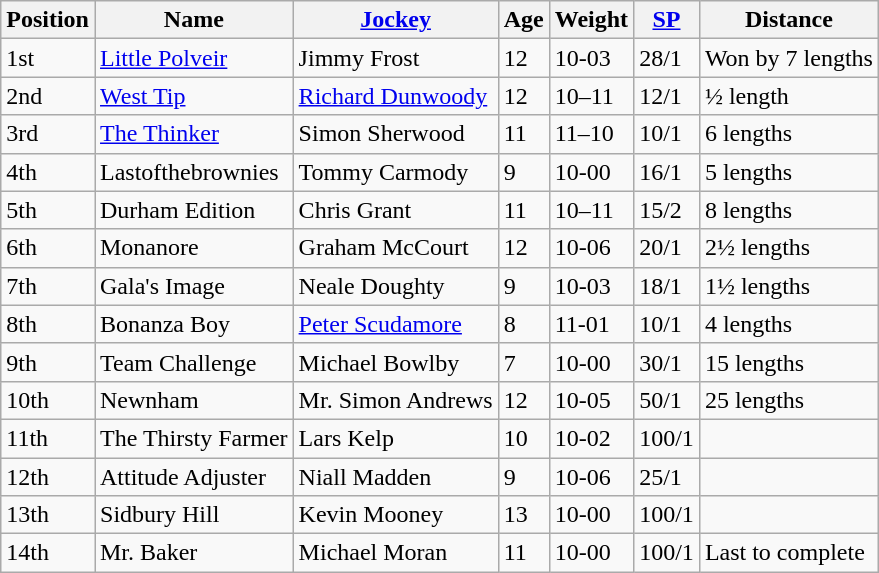<table class="wikitable sortable">
<tr>
<th>Position</th>
<th>Name</th>
<th><a href='#'>Jockey</a></th>
<th>Age</th>
<th>Weight</th>
<th><a href='#'>SP</a></th>
<th>Distance</th>
</tr>
<tr>
<td>1st</td>
<td><a href='#'>Little Polveir</a></td>
<td>Jimmy Frost</td>
<td>12</td>
<td>10-03</td>
<td>28/1</td>
<td>Won by 7 lengths</td>
</tr>
<tr>
<td>2nd</td>
<td><a href='#'>West Tip</a></td>
<td><a href='#'>Richard Dunwoody</a></td>
<td>12</td>
<td>10–11</td>
<td>12/1</td>
<td>½ length</td>
</tr>
<tr>
<td>3rd</td>
<td><a href='#'>The Thinker</a></td>
<td>Simon Sherwood</td>
<td>11</td>
<td>11–10</td>
<td>10/1</td>
<td>6 lengths</td>
</tr>
<tr>
<td>4th</td>
<td>Lastofthebrownies</td>
<td>Tommy Carmody</td>
<td>9</td>
<td>10-00</td>
<td>16/1</td>
<td>5 lengths</td>
</tr>
<tr>
<td>5th</td>
<td>Durham Edition</td>
<td>Chris Grant</td>
<td>11</td>
<td>10–11</td>
<td>15/2</td>
<td>8 lengths</td>
</tr>
<tr>
<td>6th</td>
<td>Monanore</td>
<td>Graham McCourt</td>
<td>12</td>
<td>10-06</td>
<td>20/1</td>
<td>2½ lengths</td>
</tr>
<tr>
<td>7th</td>
<td>Gala's Image</td>
<td>Neale Doughty</td>
<td>9</td>
<td>10-03</td>
<td>18/1</td>
<td>1½ lengths</td>
</tr>
<tr>
<td>8th</td>
<td>Bonanza Boy</td>
<td><a href='#'>Peter Scudamore</a></td>
<td>8</td>
<td>11-01</td>
<td>10/1</td>
<td>4 lengths</td>
</tr>
<tr>
<td>9th</td>
<td>Team Challenge</td>
<td>Michael Bowlby</td>
<td>7</td>
<td>10-00</td>
<td>30/1</td>
<td>15 lengths</td>
</tr>
<tr>
<td>10th</td>
<td>Newnham</td>
<td>Mr. Simon Andrews</td>
<td>12</td>
<td>10-05</td>
<td>50/1</td>
<td>25 lengths</td>
</tr>
<tr>
<td>11th</td>
<td>The Thirsty Farmer</td>
<td>Lars Kelp</td>
<td>10</td>
<td>10-02</td>
<td>100/1</td>
<td></td>
</tr>
<tr>
<td>12th</td>
<td>Attitude Adjuster</td>
<td>Niall Madden</td>
<td>9</td>
<td>10-06</td>
<td>25/1</td>
<td></td>
</tr>
<tr>
<td>13th</td>
<td>Sidbury Hill</td>
<td>Kevin Mooney</td>
<td>13</td>
<td>10-00</td>
<td>100/1</td>
<td></td>
</tr>
<tr>
<td>14th</td>
<td>Mr. Baker</td>
<td>Michael Moran</td>
<td>11</td>
<td>10-00</td>
<td>100/1</td>
<td>Last to complete</td>
</tr>
</table>
